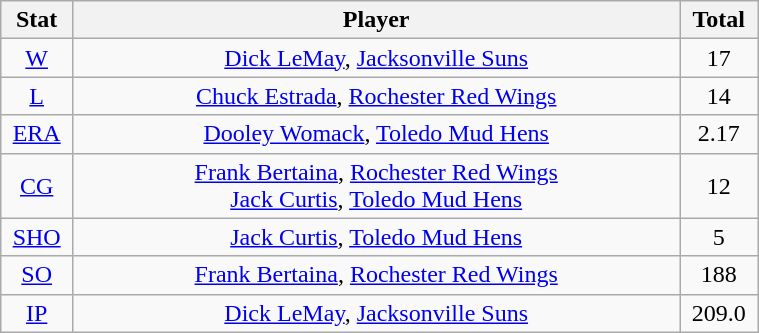<table class="wikitable" width="40%" style="text-align:center;">
<tr>
<th width="5%">Stat</th>
<th width="60%">Player</th>
<th width="5%">Total</th>
</tr>
<tr>
<td><a href='#'>W</a></td>
<td><a href='#'>Dick LeMay</a>, <a href='#'>Jacksonville Suns</a></td>
<td>17</td>
</tr>
<tr>
<td><a href='#'>L</a></td>
<td><a href='#'>Chuck Estrada</a>, <a href='#'>Rochester Red Wings</a></td>
<td>14</td>
</tr>
<tr>
<td><a href='#'>ERA</a></td>
<td><a href='#'>Dooley Womack</a>, <a href='#'>Toledo Mud Hens</a></td>
<td>2.17</td>
</tr>
<tr>
<td><a href='#'>CG</a></td>
<td><a href='#'>Frank Bertaina</a>, <a href='#'>Rochester Red Wings</a> <br> <a href='#'>Jack Curtis</a>, <a href='#'>Toledo Mud Hens</a></td>
<td>12</td>
</tr>
<tr>
<td><a href='#'>SHO</a></td>
<td><a href='#'>Jack Curtis</a>, <a href='#'>Toledo Mud Hens</a></td>
<td>5</td>
</tr>
<tr>
<td><a href='#'>SO</a></td>
<td><a href='#'>Frank Bertaina</a>, <a href='#'>Rochester Red Wings</a></td>
<td>188</td>
</tr>
<tr>
<td><a href='#'>IP</a></td>
<td><a href='#'>Dick LeMay</a>, <a href='#'>Jacksonville Suns</a></td>
<td>209.0</td>
</tr>
</table>
